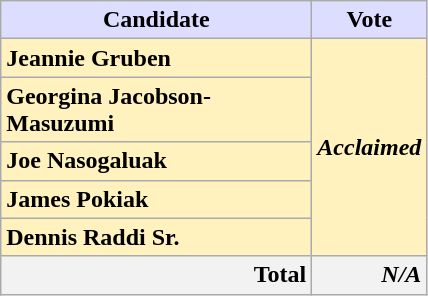<table class="wikitable">
<tr>
<th width="200px" style="background:#ddf;">Candidate</th>
<th width="50px" style="background:#ddf;">Vote</th>
</tr>
<tr>
<td style="background:#fff2bf;"><strong>Jeannie Gruben</strong></td>
<td rowspan="5" style="text-align:right;background:#fff2bf;"><strong><em>Acclaimed</em></strong></td>
</tr>
<tr>
<td style="background:#fff2bf;"><strong>Georgina Jacobson-Masuzumi</strong></td>
</tr>
<tr>
<td style="background:#fff2bf;"><strong>Joe Nasogaluak</strong></td>
</tr>
<tr>
<td style="background:#fff2bf;"><strong>James Pokiak</strong></td>
</tr>
<tr>
<td style="background:#fff2bf;"><strong>Dennis Raddi Sr.</strong></td>
</tr>
<tr>
<td style="text-align:right;background-color:#f2f2f2;"><strong>Total</strong></td>
<td style="text-align:right;background-color:#f2f2f2;"><strong><em>N/A</em></strong></td>
</tr>
</table>
